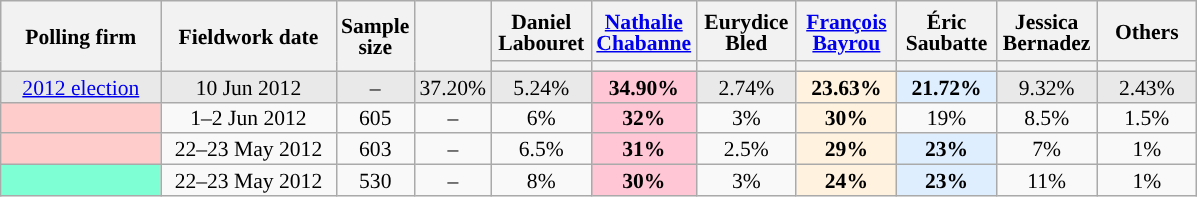<table class="wikitable sortable" style="text-align:center;font-size:90%;line-height:14px;">
<tr style="height:40px;">
<th style="width:100px;" rowspan="2">Polling firm</th>
<th style="width:110px;" rowspan="2">Fieldwork date</th>
<th style="width:35px;" rowspan="2">Sample<br>size</th>
<th style="width:30px;" rowspan="2"></th>
<th class="unsortable" style="width:60px;">Daniel Labouret<br></th>
<th class="unsortable" style="width:60px;"><a href='#'>Nathalie Chabanne</a><br></th>
<th class="unsortable" style="width:60px;">Eurydice Bled<br></th>
<th class="unsortable" style="width:60px;"><a href='#'>François Bayrou</a><br></th>
<th class="unsortable" style="width:60px;">Éric Saubatte<br></th>
<th class="unsortable" style="width:60px;">Jessica Bernadez<br></th>
<th class="unsortable" style="width:60px;">Others</th>
</tr>
<tr>
<th style="background:"></th>
<th style="background:"></th>
<th style="background:"></th>
<th style="background:"></th>
<th style="background:"></th>
<th style="background:"></th>
<th style="background:"></th>
</tr>
<tr style="background:#E9E9E9;">
<td><a href='#'>2012 election</a></td>
<td data-sort-value="2012-06-10">10 Jun 2012</td>
<td>–</td>
<td>37.20%</td>
<td>5.24%</td>
<td style="background:#FFC6D5;"><strong>34.90%</strong></td>
<td>2.74%</td>
<td style="background:#FFF2DE;"><strong>23.63%</strong></td>
<td style="background:#DFEEFF;"><strong>21.72%</strong></td>
<td>9.32%</td>
<td>2.43%</td>
</tr>
<tr>
<td style="background:#FFCCCC;"></td>
<td data-sort-value="2012-06-02">1–2 Jun 2012</td>
<td>605</td>
<td>–</td>
<td>6%</td>
<td style="background:#FFC6D5;"><strong>32%</strong></td>
<td>3%</td>
<td style="background:#FFF2DE;"><strong>30%</strong></td>
<td>19%</td>
<td>8.5%</td>
<td>1.5%</td>
</tr>
<tr>
<td style="background:#FFCCCC;"></td>
<td data-sort-value="2012-05-23">22–23 May 2012</td>
<td>603</td>
<td>–</td>
<td>6.5%</td>
<td style="background:#FFC6D5;"><strong>31%</strong></td>
<td>2.5%</td>
<td style="background:#FFF2DE;"><strong>29%</strong></td>
<td style="background:#DFEEFF;"><strong>23%</strong></td>
<td>7%</td>
<td>1%</td>
</tr>
<tr>
<td style="background:aquamarine;"></td>
<td data-sort-value="2012-05-23">22–23 May 2012</td>
<td>530</td>
<td>–</td>
<td>8%</td>
<td style="background:#FFC6D5;"><strong>30%</strong></td>
<td>3%</td>
<td style="background:#FFF2DE;"><strong>24%</strong></td>
<td style="background:#DFEEFF;"><strong>23%</strong></td>
<td>11%</td>
<td>1%</td>
</tr>
</table>
